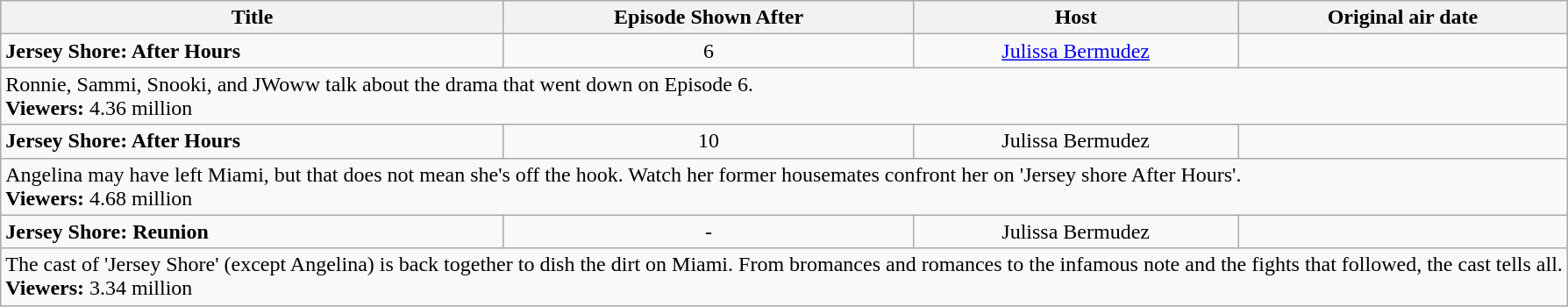<table class="wikitable plainrowheaders">
<tr>
<th>Title</th>
<th>Episode Shown After</th>
<th>Host</th>
<th>Original air date</th>
</tr>
<tr>
<td><strong>Jersey Shore: After Hours</strong></td>
<td style="text-align:center;">6</td>
<td style="text-align:center;"><a href='#'>Julissa Bermudez</a></td>
<td style="text-align:center;"></td>
</tr>
<tr>
<td colspan="4">Ronnie, Sammi, Snooki, and JWoww talk about the drama that went down on Episode 6.<br><strong>Viewers:</strong> 4.36 million</td>
</tr>
<tr>
<td><strong>Jersey Shore: After Hours</strong></td>
<td style="text-align:center;">10</td>
<td style="text-align:center;">Julissa Bermudez</td>
<td style="text-align:center;"></td>
</tr>
<tr>
<td colspan="4">Angelina may have left Miami, but that does not mean she's off the hook. Watch her former housemates confront her on 'Jersey shore After Hours'.<br><strong>Viewers:</strong> 4.68 million</td>
</tr>
<tr>
<td><strong>Jersey Shore: Reunion</strong></td>
<td style="text-align:center;">-</td>
<td style="text-align:center;">Julissa Bermudez</td>
<td style="text-align:center;"></td>
</tr>
<tr>
<td colspan="4">The cast of 'Jersey Shore' (except Angelina) is back together to dish the dirt on Miami. From bromances and romances to the infamous note and the fights that followed, the cast tells all.<br><strong>Viewers:</strong> 3.34 million</td>
</tr>
</table>
